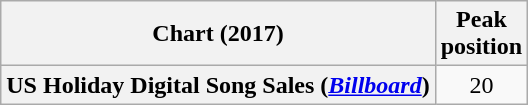<table class="wikitable unsortable plainrowheaders" style="text-align:center">
<tr>
<th scope="col">Chart (2017)</th>
<th scope="col">Peak<br> position</th>
</tr>
<tr>
<th scope="row">US Holiday Digital Song Sales (<a href='#'><em>Billboard</em></a>)</th>
<td style="text-align:center">20</td>
</tr>
</table>
